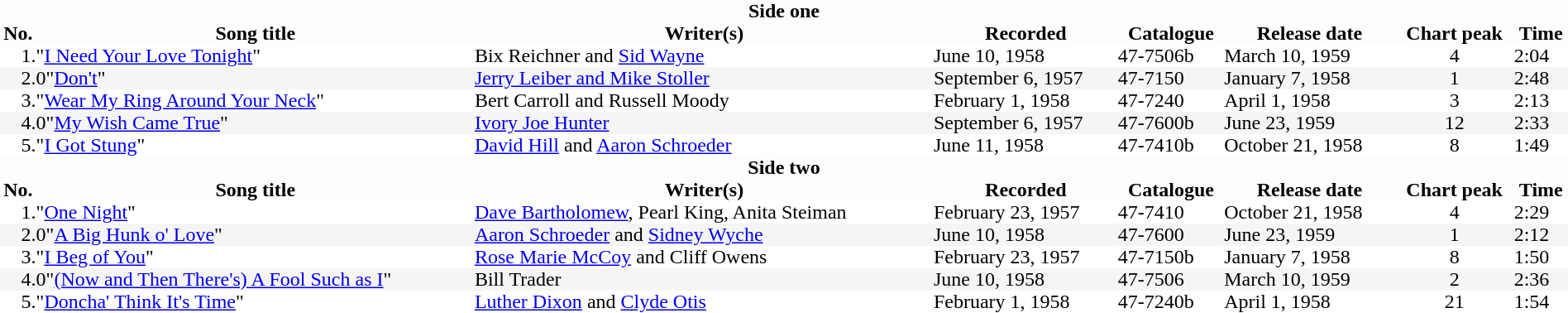<table border="0" cellpadding="0" cellspacing="0" style="width: 100%; margin: 1em 1em 1em 0; background: #FCFDFF; border-collapse: collapse; ">
<tr>
<th colspan=8>Side one</th>
</tr>
<tr>
<th>No.</th>
<th>Song title</th>
<th>Writer(s)</th>
<th>Recorded</th>
<th>Catalogue</th>
<th>Release date</th>
<th>Chart peak</th>
<th>Time</th>
</tr>
<tr bgcolor=white>
<td align=right>1.</td>
<td>"<a href='#'>I Need Your Love Tonight</a>"</td>
<td>Bix Reichner and <a href='#'>Sid Wayne</a></td>
<td>June 10, 1958</td>
<td>47-7506b</td>
<td>March 10, 1959</td>
<td align=center>4</td>
<td>2:04</td>
</tr>
<tr bgcolor=#F5F5F5>
<td align=right>2.</td>
<td><span>0</span>"<a href='#'>Don't</a>"</td>
<td><a href='#'>Jerry Leiber and Mike Stoller</a></td>
<td>September 6, 1957</td>
<td>47-7150</td>
<td>January 7, 1958</td>
<td align=center>1</td>
<td>2:48</td>
</tr>
<tr bgcolor=white>
<td align=right>3.</td>
<td>"<a href='#'>Wear My Ring Around Your Neck</a>"</td>
<td>Bert Carroll and Russell Moody</td>
<td>February 1, 1958</td>
<td>47-7240</td>
<td>April 1, 1958</td>
<td align=center>3</td>
<td>2:13</td>
</tr>
<tr bgcolor=#F5F5F5>
<td align=right>4.</td>
<td><span>0</span>"<a href='#'>My Wish Came True</a>"</td>
<td><a href='#'>Ivory Joe Hunter</a></td>
<td>September 6, 1957</td>
<td>47-7600b</td>
<td>June 23, 1959</td>
<td align=center>12</td>
<td>2:33</td>
</tr>
<tr bgcolor=white>
<td align=right>5.</td>
<td>"<a href='#'>I Got Stung</a>"</td>
<td><a href='#'>David Hill</a> and <a href='#'>Aaron Schroeder</a></td>
<td>June 11, 1958</td>
<td>47-7410b</td>
<td>October 21, 1958</td>
<td align=center>8</td>
<td>1:49</td>
</tr>
<tr>
<th colspan=8>Side two</th>
</tr>
<tr>
<th>No.</th>
<th>Song title</th>
<th>Writer(s)</th>
<th>Recorded</th>
<th>Catalogue</th>
<th>Release date</th>
<th>Chart peak</th>
<th>Time</th>
</tr>
<tr bgcolor=white>
<td align=right>1.</td>
<td>"<a href='#'>One Night</a>"</td>
<td><a href='#'>Dave Bartholomew</a>, Pearl King, Anita Steiman</td>
<td>February 23, 1957</td>
<td>47-7410</td>
<td>October 21, 1958</td>
<td align=center>4</td>
<td>2:29</td>
</tr>
<tr bgcolor=#F5F5F5>
<td align=right>2.</td>
<td><span>0</span>"<a href='#'>A Big Hunk o' Love</a>"</td>
<td><a href='#'>Aaron Schroeder</a> and <a href='#'>Sidney Wyche</a></td>
<td>June 10, 1958</td>
<td>47-7600</td>
<td>June 23, 1959</td>
<td align=center>1</td>
<td>2:12</td>
</tr>
<tr bgcolor=white>
<td align=right>3.</td>
<td>"<a href='#'>I Beg of You</a>"</td>
<td><a href='#'>Rose Marie McCoy</a> and Cliff Owens</td>
<td>February 23, 1957</td>
<td>47-7150b</td>
<td>January 7, 1958</td>
<td align=center>8</td>
<td>1:50</td>
</tr>
<tr bgcolor=#F5F5F5>
<td align=right>4.</td>
<td><span>0</span>"<a href='#'>(Now and Then There's) A Fool Such as I</a>"</td>
<td>Bill Trader</td>
<td>June 10, 1958</td>
<td>47-7506</td>
<td>March 10, 1959</td>
<td align=center>2</td>
<td>2:36</td>
</tr>
<tr bgcolor=white>
<td align=right>5.</td>
<td>"<a href='#'>Doncha' Think It's Time</a>"</td>
<td><a href='#'>Luther Dixon</a> and <a href='#'>Clyde Otis</a></td>
<td>February 1, 1958</td>
<td>47-7240b</td>
<td>April 1, 1958</td>
<td align=center>21</td>
<td>1:54</td>
</tr>
</table>
